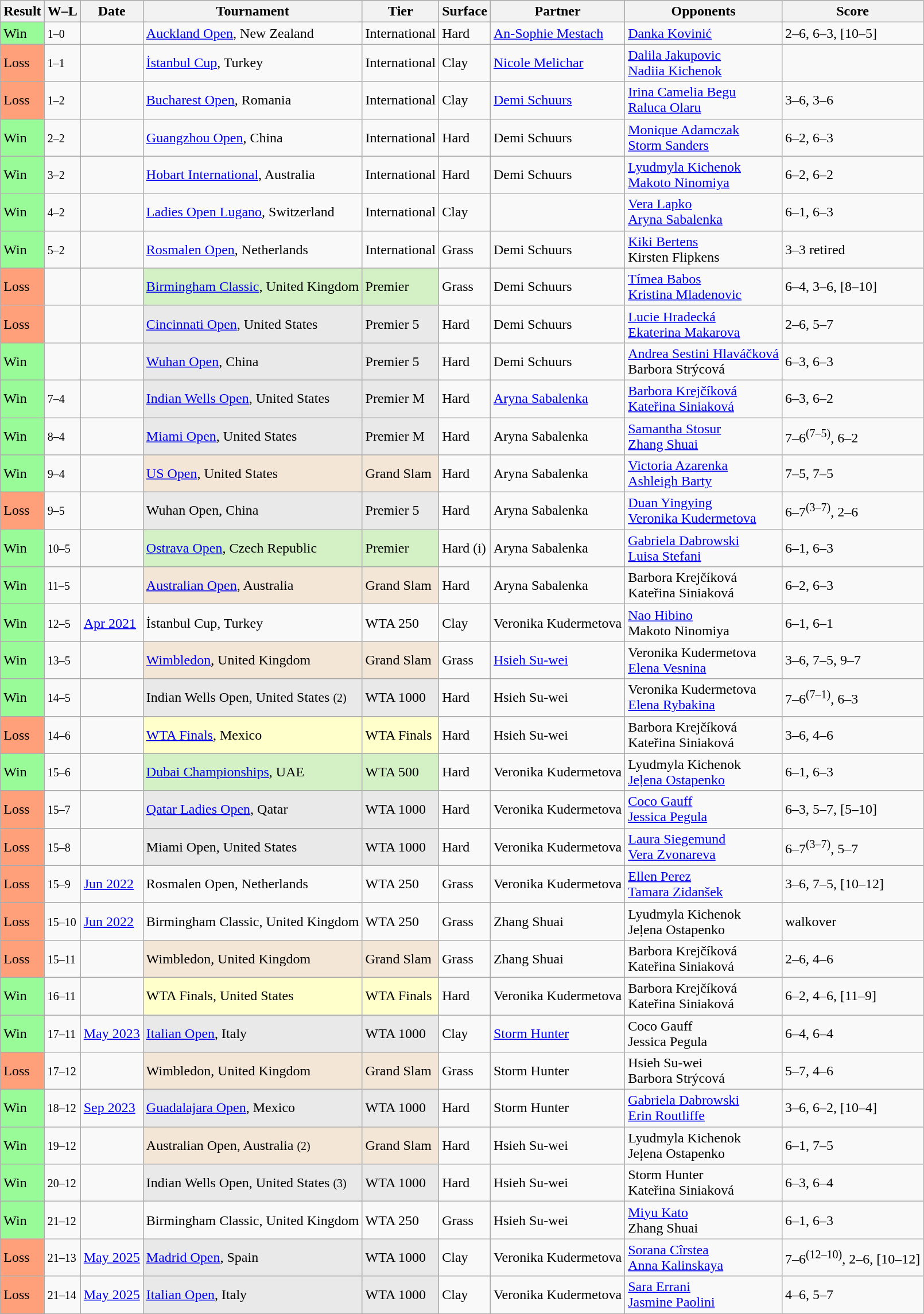<table class="sortable wikitable nowrap">
<tr>
<th>Result</th>
<th class=unsortable>W–L</th>
<th>Date</th>
<th>Tournament</th>
<th>Tier</th>
<th>Surface</th>
<th>Partner</th>
<th>Opponents</th>
<th class=unsortable>Score</th>
</tr>
<tr>
<td bgcolor=98FB98>Win</td>
<td><small>1–0</small></td>
<td><a href='#'></a></td>
<td><a href='#'>Auckland Open</a>, New Zealand</td>
<td>International</td>
<td>Hard</td>
<td> <a href='#'>An-Sophie Mestach</a></td>
<td> <a href='#'>Danka Kovinić</a> <br> </td>
<td>2–6, 6–3, [10–5]</td>
</tr>
<tr>
<td bgcolor=FFA07A>Loss</td>
<td><small>1–1</small></td>
<td><a href='#'></a></td>
<td><a href='#'>İstanbul Cup</a>, Turkey</td>
<td>International</td>
<td>Clay</td>
<td> <a href='#'>Nicole Melichar</a></td>
<td> <a href='#'>Dalila Jakupovic</a> <br>  <a href='#'>Nadiia Kichenok</a></td>
<td></td>
</tr>
<tr>
<td bgcolor=FFA07A>Loss</td>
<td><small>1–2</small></td>
<td><a href='#'></a></td>
<td><a href='#'>Bucharest Open</a>, Romania</td>
<td>International</td>
<td>Clay</td>
<td> <a href='#'>Demi Schuurs</a></td>
<td> <a href='#'>Irina Camelia Begu</a> <br>  <a href='#'>Raluca Olaru</a></td>
<td>3–6, 3–6</td>
</tr>
<tr>
<td bgcolor=98FB98>Win</td>
<td><small>2–2</small></td>
<td><a href='#'></a></td>
<td><a href='#'>Guangzhou Open</a>, China</td>
<td>International</td>
<td>Hard</td>
<td> Demi Schuurs</td>
<td> <a href='#'>Monique Adamczak</a> <br>  <a href='#'>Storm Sanders</a></td>
<td>6–2, 6–3</td>
</tr>
<tr>
<td bgcolor=98FB98>Win</td>
<td><small>3–2</small></td>
<td><a href='#'></a></td>
<td><a href='#'>Hobart International</a>, Australia</td>
<td>International</td>
<td>Hard</td>
<td> Demi Schuurs</td>
<td> <a href='#'>Lyudmyla Kichenok</a> <br>  <a href='#'>Makoto Ninomiya</a></td>
<td>6–2, 6–2</td>
</tr>
<tr>
<td bgcolor=98FB98>Win</td>
<td><small>4–2</small></td>
<td><a href='#'></a></td>
<td><a href='#'>Ladies Open Lugano</a>, Switzerland</td>
<td>International</td>
<td>Clay</td>
<td></td>
<td> <a href='#'>Vera Lapko</a> <br>  <a href='#'>Aryna Sabalenka</a></td>
<td>6–1, 6–3</td>
</tr>
<tr>
<td bgcolor=98FB98>Win</td>
<td><small>5–2</small></td>
<td><a href='#'></a></td>
<td><a href='#'>Rosmalen Open</a>, Netherlands</td>
<td>International</td>
<td>Grass</td>
<td> Demi Schuurs</td>
<td> <a href='#'>Kiki Bertens</a> <br>  Kirsten Flipkens</td>
<td>3–3 retired</td>
</tr>
<tr>
<td bgcolor=FFA07A>Loss</td>
<td></td>
<td><a href='#'></a></td>
<td bgcolor=d4f1c5><a href='#'>Birmingham Classic</a>, United Kingdom</td>
<td bgcolor=d4f1c5>Premier</td>
<td>Grass</td>
<td> Demi Schuurs</td>
<td> <a href='#'>Tímea Babos</a> <br>  <a href='#'>Kristina Mladenovic</a></td>
<td>6–4, 3–6, [8–10]</td>
</tr>
<tr>
<td bgcolor=FFA07A>Loss</td>
<td></td>
<td><a href='#'></a></td>
<td bgcolor=e9e9e9><a href='#'>Cincinnati Open</a>, United States</td>
<td bgcolor=e9e9e9>Premier 5</td>
<td>Hard</td>
<td> Demi Schuurs</td>
<td> <a href='#'>Lucie Hradecká</a> <br>  <a href='#'>Ekaterina Makarova</a></td>
<td>2–6, 5–7</td>
</tr>
<tr>
<td bgcolor=98FB98>Win</td>
<td></td>
<td><a href='#'></a></td>
<td bgcolor=e9e9e9><a href='#'>Wuhan Open</a>, China</td>
<td bgcolor=e9e9e9>Premier 5</td>
<td>Hard</td>
<td> Demi Schuurs</td>
<td> <a href='#'>Andrea Sestini Hlaváčková</a> <br>  Barbora Strýcová</td>
<td>6–3, 6–3</td>
</tr>
<tr>
<td bgcolor=98FB98>Win</td>
<td><small>7–4</small></td>
<td><a href='#'></a></td>
<td bgcolor=e9e9e9><a href='#'>Indian Wells Open</a>, United States</td>
<td bgcolor=e9e9e9>Premier M</td>
<td>Hard</td>
<td> <a href='#'>Aryna Sabalenka</a></td>
<td> <a href='#'>Barbora Krejčíková</a> <br>  <a href='#'>Kateřina Siniaková</a></td>
<td>6–3, 6–2</td>
</tr>
<tr>
<td bgcolor=98FB98>Win</td>
<td><small>8–4</small></td>
<td><a href='#'></a></td>
<td bgcolor=e9e9e9><a href='#'>Miami Open</a>, United States</td>
<td bgcolor=e9e9e9>Premier M</td>
<td>Hard</td>
<td> Aryna Sabalenka</td>
<td> <a href='#'>Samantha Stosur</a> <br>  <a href='#'>Zhang Shuai</a></td>
<td>7–6<sup>(7–5)</sup>, 6–2</td>
</tr>
<tr>
<td bgcolor=98FB98>Win</td>
<td><small>9–4</small></td>
<td><a href='#'></a></td>
<td bgcolor=f3e6d7><a href='#'>US Open</a>, United States</td>
<td bgcolor=f3e6d7>Grand Slam</td>
<td>Hard</td>
<td> Aryna Sabalenka</td>
<td> <a href='#'>Victoria Azarenka</a> <br>  <a href='#'>Ashleigh Barty</a></td>
<td>7–5, 7–5</td>
</tr>
<tr>
<td bgcolor=FFA07A>Loss</td>
<td><small>9–5</small></td>
<td><a href='#'></a></td>
<td bgcolor=e9e9e9>Wuhan Open, China</td>
<td bgcolor=e9e9e9>Premier 5</td>
<td>Hard</td>
<td> Aryna Sabalenka</td>
<td> <a href='#'>Duan Yingying</a> <br>  <a href='#'>Veronika Kudermetova</a></td>
<td>6–7<sup>(3–7)</sup>, 2–6</td>
</tr>
<tr>
<td bgcolor=98FB98>Win</td>
<td nowrap><small>10–5</small></td>
<td><a href='#'></a></td>
<td bgcolor=d4f1c5><a href='#'>Ostrava Open</a>, Czech Republic</td>
<td bgcolor=d4f1c5>Premier</td>
<td>Hard (i)</td>
<td> Aryna Sabalenka</td>
<td> <a href='#'>Gabriela Dabrowski</a> <br>  <a href='#'>Luisa Stefani</a></td>
<td>6–1, 6–3</td>
</tr>
<tr>
<td bgcolor=98FB98>Win</td>
<td><small>11–5</small></td>
<td><a href='#'></a></td>
<td bgcolor=f3e6d7><a href='#'>Australian Open</a>, Australia</td>
<td bgcolor=f3e6d7>Grand Slam</td>
<td>Hard</td>
<td> Aryna Sabalenka</td>
<td> Barbora Krejčíková <br>  Kateřina Siniaková</td>
<td>6–2, 6–3</td>
</tr>
<tr>
<td bgcolor=98FB98>Win</td>
<td><small>12–5</small></td>
<td><a href='#'>Apr 2021</a></td>
<td>İstanbul Cup, Turkey</td>
<td>WTA 250</td>
<td>Clay</td>
<td> Veronika Kudermetova</td>
<td> <a href='#'>Nao Hibino</a> <br>  Makoto Ninomiya</td>
<td>6–1, 6–1</td>
</tr>
<tr>
<td bgcolor=98FB98>Win</td>
<td><small>13–5</small></td>
<td><a href='#'></a></td>
<td bgcolor=f3e6d7><a href='#'>Wimbledon</a>, United Kingdom</td>
<td bgcolor=f3e6d7>Grand Slam</td>
<td>Grass</td>
<td> <a href='#'>Hsieh Su-wei</a></td>
<td> Veronika Kudermetova <br>  <a href='#'>Elena Vesnina</a></td>
<td>3–6, 7–5, 9–7</td>
</tr>
<tr>
<td bgcolor=98FB98>Win</td>
<td><small>14–5</small></td>
<td><a href='#'></a></td>
<td bgcolor=e9e9e9>Indian Wells Open, United States <small>(2)</small></td>
<td bgcolor=e9e9e9>WTA 1000</td>
<td>Hard</td>
<td> Hsieh Su-wei</td>
<td> Veronika Kudermetova <br>  <a href='#'>Elena Rybakina</a></td>
<td>7–6<sup>(7–1)</sup>, 6–3</td>
</tr>
<tr>
<td bgcolor=FFA07A>Loss</td>
<td><small>14–6</small></td>
<td><a href='#'></a></td>
<td bgcolor=ffffcc><a href='#'>WTA Finals</a>, Mexico</td>
<td bgcolor=ffffcc>WTA Finals</td>
<td>Hard</td>
<td> Hsieh Su-wei</td>
<td> Barbora Krejčíková <br>  Kateřina Siniaková</td>
<td>3–6, 4–6</td>
</tr>
<tr>
<td bgcolor=98FB98>Win</td>
<td nowrap><small>15–6</small></td>
<td><a href='#'></a></td>
<td bgcolor=d4f1c5><a href='#'>Dubai Championships</a>, UAE</td>
<td bgcolor=d4f1c5>WTA 500</td>
<td>Hard</td>
<td> Veronika Kudermetova</td>
<td> Lyudmyla Kichenok  <br>  <a href='#'>Jeļena Ostapenko</a></td>
<td>6–1, 6–3</td>
</tr>
<tr>
<td style="background:#ffa07a;">Loss</td>
<td><small>15–7</small></td>
<td><a href='#'></a></td>
<td bgcolor="e9e9e9"><a href='#'>Qatar Ladies Open</a>, Qatar</td>
<td bgcolor="e9e9e9">WTA 1000</td>
<td>Hard</td>
<td> Veronika Kudermetova</td>
<td> <a href='#'>Coco Gauff</a> <br>  <a href='#'>Jessica Pegula</a></td>
<td>6–3, 5–7, [5–10]</td>
</tr>
<tr>
<td style="background:#ffa07a;">Loss</td>
<td><small>15–8</small></td>
<td><a href='#'></a></td>
<td bgcolor="e9e9e9">Miami Open, United States</td>
<td bgcolor="e9e9e9">WTA 1000</td>
<td>Hard</td>
<td> Veronika Kudermetova</td>
<td> <a href='#'>Laura Siegemund</a> <br>  <a href='#'>Vera Zvonareva</a></td>
<td>6–7<sup>(3–7)</sup>, 5–7</td>
</tr>
<tr>
<td style="background:#ffa07a;">Loss</td>
<td><small>15–9</small></td>
<td><a href='#'>Jun 2022</a></td>
<td>Rosmalen Open, Netherlands</td>
<td>WTA 250</td>
<td>Grass</td>
<td> Veronika Kudermetova</td>
<td> <a href='#'>Ellen Perez</a> <br>  <a href='#'>Tamara Zidanšek</a></td>
<td>3–6, 7–5, [10–12]</td>
</tr>
<tr>
<td style="background:#ffa07a;">Loss</td>
<td><small>15–10</small></td>
<td><a href='#'>Jun 2022</a></td>
<td>Birmingham Classic, United Kingdom</td>
<td>WTA 250</td>
<td>Grass</td>
<td> Zhang Shuai</td>
<td> Lyudmyla Kichenok <br>  Jeļena Ostapenko</td>
<td>walkover</td>
</tr>
<tr>
<td bgcolor=FFA07A>Loss</td>
<td><small>15–11</small></td>
<td><a href='#'></a></td>
<td bgcolor=f3e6d7>Wimbledon, United Kingdom</td>
<td bgcolor=f3e6d7>Grand Slam</td>
<td>Grass</td>
<td> Zhang Shuai</td>
<td> Barbora Krejčíková <br>  Kateřina Siniaková</td>
<td>2–6, 4–6</td>
</tr>
<tr>
<td bgcolor=98FB98>Win</td>
<td><small>16–11</small></td>
<td><a href='#'></a></td>
<td bgcolor=ffffcc>WTA Finals, United States</td>
<td bgcolor=ffffcc>WTA Finals</td>
<td>Hard</td>
<td> Veronika Kudermetova</td>
<td> Barbora Krejčíková <br>  Kateřina Siniaková</td>
<td>6–2, 4–6, [11–9]</td>
</tr>
<tr>
<td bgcolor=98FB98>Win</td>
<td><small>17–11</small></td>
<td><a href='#'>May 2023</a></td>
<td bgcolor=e9e9e9><a href='#'>Italian Open</a>, Italy</td>
<td bgcolor=e9e9e9>WTA 1000</td>
<td>Clay</td>
<td> <a href='#'>Storm Hunter</a></td>
<td> Coco Gauff <br>  Jessica Pegula</td>
<td>6–4, 6–4</td>
</tr>
<tr>
<td bgcolor=FFA07A>Loss</td>
<td><small>17–12</small></td>
<td><a href='#'></a></td>
<td bgcolor=f3e6d7>Wimbledon, United Kingdom</td>
<td bgcolor=f3e6d7>Grand Slam</td>
<td>Grass</td>
<td> Storm Hunter</td>
<td> Hsieh Su-wei <br> Barbora Strýcová</td>
<td>5–7, 4–6</td>
</tr>
<tr>
<td bgcolor=98FB98>Win</td>
<td><small>18–12</small></td>
<td><a href='#'>Sep 2023</a></td>
<td bgcolor=e9e9e9><a href='#'>Guadalajara Open</a>, Mexico</td>
<td bgcolor=e9e9e9>WTA 1000</td>
<td>Hard</td>
<td> Storm Hunter</td>
<td> <a href='#'>Gabriela Dabrowski</a><br> <a href='#'>Erin Routliffe</a></td>
<td>3–6, 6–2, [10–4]</td>
</tr>
<tr>
<td bgcolor=98FB98>Win</td>
<td><small>19–12</small></td>
<td><a href='#'></a></td>
<td bgcolor=f3e6d7>Australian Open, Australia <small>(2)</small></td>
<td bgcolor=f3e6d7>Grand Slam</td>
<td>Hard</td>
<td> Hsieh Su-wei</td>
<td> Lyudmyla Kichenok <br>  Jeļena Ostapenko</td>
<td>6–1, 7–5</td>
</tr>
<tr>
<td style="background:#98fb98;">Win</td>
<td><small>20–12</small></td>
<td><a href='#'></a></td>
<td style="background:#e9e9e9;">Indian Wells Open, United States <small>(3)</small></td>
<td style="background:#e9e9e9;">WTA 1000</td>
<td>Hard</td>
<td> Hsieh Su-wei</td>
<td> Storm Hunter <br>  Kateřina Siniaková</td>
<td>6–3, 6–4</td>
</tr>
<tr>
<td bgcolor=98FB98>Win</td>
<td><small>21–12</small></td>
<td><a href='#'></a></td>
<td>Birmingham Classic, United Kingdom</td>
<td>WTA 250</td>
<td>Grass</td>
<td> Hsieh Su-wei</td>
<td> <a href='#'>Miyu Kato</a> <br>  Zhang Shuai</td>
<td>6–1, 6–3</td>
</tr>
<tr>
<td bgcolor=FFA07A>Loss</td>
<td><small>21–13</small></td>
<td><a href='#'>May 2025</a></td>
<td bgcolor=e9e9e9><a href='#'>Madrid Open</a>, Spain</td>
<td bgcolor=e9e9e9>WTA 1000</td>
<td>Clay</td>
<td> Veronika Kudermetova</td>
<td> <a href='#'>Sorana Cîrstea</a> <br>  <a href='#'>Anna Kalinskaya</a></td>
<td>7–6<sup>(12–10)</sup>, 2–6, [10–12]</td>
</tr>
<tr>
<td bgcolor=FFA07A>Loss</td>
<td><small>21–14</small></td>
<td><a href='#'>May 2025</a></td>
<td bgcolor=e9e9e9><a href='#'>Italian Open</a>, Italy</td>
<td bgcolor=e9e9e9>WTA 1000</td>
<td>Clay</td>
<td> Veronika Kudermetova</td>
<td> <a href='#'>Sara Errani</a> <br>  <a href='#'>Jasmine Paolini</a></td>
<td>4–6, 5–7</td>
</tr>
</table>
